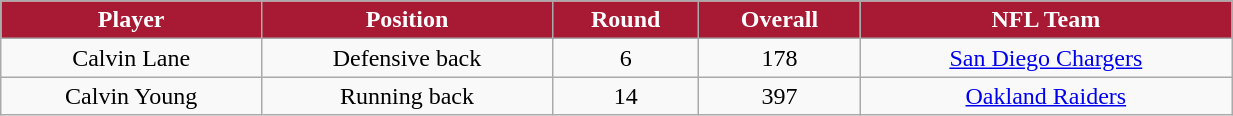<table class="wikitable" width="65%">
<tr align="center"  style="background:#A81933;color:#FFFFFF;">
<td><strong>Player</strong></td>
<td><strong>Position</strong></td>
<td><strong>Round</strong></td>
<td><strong>Overall</strong></td>
<td><strong>NFL Team</strong></td>
</tr>
<tr align="center" bgcolor="">
<td>Calvin Lane</td>
<td>Defensive back</td>
<td>6</td>
<td>178</td>
<td><a href='#'>San Diego Chargers</a></td>
</tr>
<tr align="center" bgcolor="">
<td>Calvin Young</td>
<td>Running back</td>
<td>14</td>
<td>397</td>
<td><a href='#'>Oakland Raiders</a></td>
</tr>
</table>
